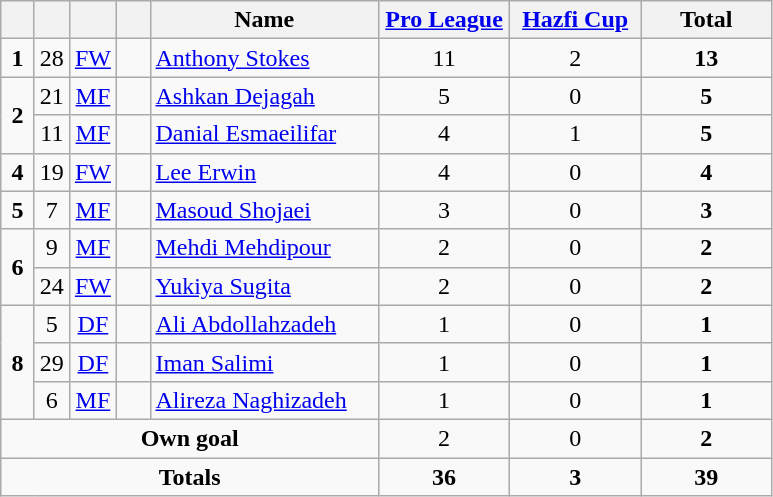<table class="wikitable" style="text-align:center">
<tr>
<th width=15></th>
<th width=15></th>
<th width=15></th>
<th width=15></th>
<th width=145>Name</th>
<th width=80><strong><a href='#'>Pro League</a></strong></th>
<th width=80><strong><a href='#'>Hazfi Cup</a></strong></th>
<th width=80>Total</th>
</tr>
<tr>
<td><strong>1</strong></td>
<td>28</td>
<td><a href='#'>FW</a></td>
<td></td>
<td align=left><a href='#'>Anthony Stokes</a></td>
<td>11</td>
<td>2</td>
<td><strong>13</strong></td>
</tr>
<tr>
<td rowspan=2><strong>2</strong></td>
<td>21</td>
<td><a href='#'>MF</a></td>
<td></td>
<td align=left><a href='#'>Ashkan Dejagah</a></td>
<td>5</td>
<td>0</td>
<td><strong>5</strong></td>
</tr>
<tr>
<td>11</td>
<td><a href='#'>MF</a></td>
<td></td>
<td align=left><a href='#'>Danial Esmaeilifar</a></td>
<td>4</td>
<td>1</td>
<td><strong>5</strong></td>
</tr>
<tr>
<td><strong>4</strong></td>
<td>19</td>
<td><a href='#'>FW</a></td>
<td></td>
<td align=left><a href='#'>Lee Erwin</a></td>
<td>4</td>
<td>0</td>
<td><strong>4</strong></td>
</tr>
<tr>
<td><strong>5</strong></td>
<td>7</td>
<td><a href='#'>MF</a></td>
<td></td>
<td align=left><a href='#'>Masoud Shojaei</a></td>
<td>3</td>
<td>0</td>
<td><strong>3</strong></td>
</tr>
<tr>
<td rowspan=2><strong>6</strong></td>
<td>9</td>
<td><a href='#'>MF</a></td>
<td></td>
<td align=left><a href='#'>Mehdi Mehdipour</a></td>
<td>2</td>
<td>0</td>
<td><strong>2</strong></td>
</tr>
<tr>
<td>24</td>
<td><a href='#'>FW</a></td>
<td></td>
<td align=left><a href='#'>Yukiya Sugita</a></td>
<td>2</td>
<td>0</td>
<td><strong>2</strong></td>
</tr>
<tr>
<td rowspan=3><strong>8</strong></td>
<td>5</td>
<td><a href='#'>DF</a></td>
<td></td>
<td align=left><a href='#'>Ali Abdollahzadeh</a></td>
<td>1</td>
<td>0</td>
<td><strong>1</strong></td>
</tr>
<tr>
<td>29</td>
<td><a href='#'>DF</a></td>
<td></td>
<td align=left><a href='#'>Iman Salimi</a></td>
<td>1</td>
<td>0</td>
<td><strong>1</strong></td>
</tr>
<tr>
<td>6</td>
<td><a href='#'>MF</a></td>
<td></td>
<td align=left><a href='#'>Alireza Naghizadeh</a></td>
<td>1</td>
<td>0</td>
<td><strong>1</strong></td>
</tr>
<tr>
<td colspan=5><strong>Own goal</strong></td>
<td>2</td>
<td>0</td>
<td><strong>2</strong></td>
</tr>
<tr>
<td colspan=5><strong>Totals</strong></td>
<td><strong>36</strong></td>
<td><strong>3</strong></td>
<td><strong>39</strong></td>
</tr>
</table>
